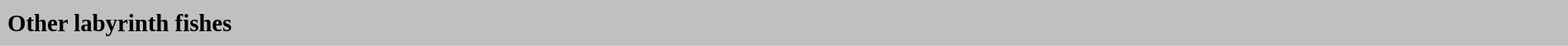<table cellspacing="4" width="100%" style="border:1px solid #C0C0C0; background:silver">
<tr>
<td height="25px" style="font-size:120%; text-align:left; background:silver"><strong>Other labyrinth fishes</strong></td>
</tr>
</table>
